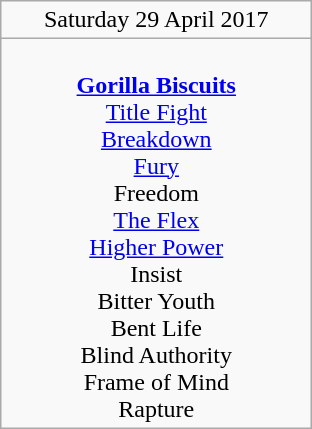<table class="wikitable">
<tr>
<td colspan="4" style="text-align:center;">Saturday 29 April 2017</td>
</tr>
<tr>
<td style="text-align:center; vertical-align:top; width:200px;"><br><strong><a href='#'>Gorilla Biscuits</a></strong><br>
<a href='#'>Title Fight</a><br>
<a href='#'>Breakdown</a><br>
<a href='#'>Fury</a><br>
Freedom<br>
<a href='#'>The Flex</a><br>
<a href='#'>Higher Power</a><br>
Insist<br>
Bitter Youth<br>
Bent Life<br>
Blind Authority<br>
Frame of Mind<br>
Rapture</td>
</tr>
</table>
